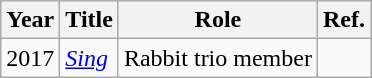<table class="wikitable">
<tr>
<th>Year</th>
<th>Title</th>
<th>Role</th>
<th>Ref.</th>
</tr>
<tr>
<td>2017</td>
<td><em><a href='#'>Sing</a></em></td>
<td>Rabbit trio member</td>
<td></td>
</tr>
</table>
